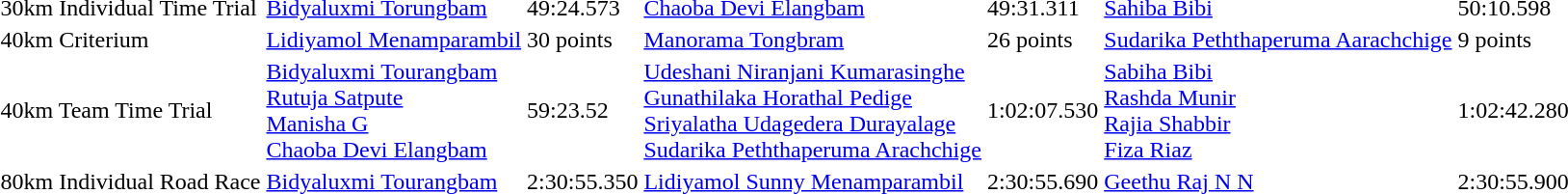<table>
<tr>
<td>30km Individual Time Trial</td>
<td><a href='#'>Bidyaluxmi Torungbam</a><br></td>
<td>49:24.573</td>
<td><a href='#'>Chaoba Devi Elangbam</a><br></td>
<td>49:31.311</td>
<td><a href='#'>Sahiba Bibi</a><br></td>
<td>50:10.598</td>
</tr>
<tr>
<td>40km Criterium</td>
<td><a href='#'>Lidiyamol Menamparambil</a><br></td>
<td>30 points</td>
<td><a href='#'>Manorama Tongbram</a><br></td>
<td>26 points</td>
<td><a href='#'>Sudarika Peththaperuma Aarachchige</a><br></td>
<td>9 points</td>
</tr>
<tr>
<td>40km Team Time Trial</td>
<td><a href='#'>Bidyaluxmi Tourangbam</a><br><a href='#'>Rutuja Satpute</a><br><a href='#'>Manisha G</a><br><a href='#'>Chaoba Devi Elangbam</a><br></td>
<td>59:23.52</td>
<td><a href='#'>Udeshani Niranjani Kumarasinghe</a><br><a href='#'>Gunathilaka Horathal Pedige</a><br><a href='#'>Sriyalatha Udagedera Durayalage</a><br><a href='#'>Sudarika Peththaperuma Arachchige</a><br></td>
<td>1:02:07.530</td>
<td><a href='#'>Sabiha Bibi</a><br><a href='#'>Rashda Munir</a><br><a href='#'>Rajia Shabbir</a><br><a href='#'>Fiza Riaz</a><br></td>
<td>1:02:42.280</td>
</tr>
<tr>
<td>80km Individual Road Race</td>
<td><a href='#'>Bidyaluxmi Tourangbam</a><br></td>
<td>2:30:55.350</td>
<td><a href='#'>Lidiyamol Sunny Menamparambil</a><br></td>
<td>2:30:55.690</td>
<td><a href='#'>Geethu Raj N N</a><br></td>
<td>2:30:55.900</td>
</tr>
</table>
